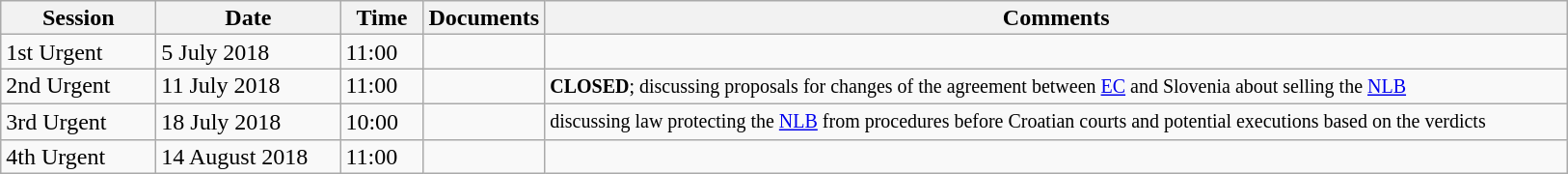<table class="wikitable mw-collapsible" style="line-height:16px;">
<tr>
<th style="width:100px;">Session</th>
<th style="width:120px;">Date</th>
<th style="width:50px;">Time</th>
<th style="width:50px;">Documents</th>
<th style="width:700px;">Comments</th>
</tr>
<tr>
<td>1st Urgent</td>
<td>5 July 2018</td>
<td>11:00</td>
<td></td>
<td></td>
</tr>
<tr>
<td>2nd Urgent</td>
<td>11 July 2018</td>
<td>11:00</td>
<td></td>
<td><small><span><strong>CLOSED</strong></span>; discussing proposals for changes of the agreement between <a href='#'>EC</a> and Slovenia about selling the <a href='#'>NLB</a></small></td>
</tr>
<tr>
<td>3rd Urgent</td>
<td>18 July 2018</td>
<td>10:00</td>
<td></td>
<td><small>discussing law protecting the <a href='#'>NLB</a> from procedures before Croatian courts and potential executions based on the verdicts</small></td>
</tr>
<tr>
<td>4th Urgent</td>
<td>14 August 2018</td>
<td>11:00</td>
<td></td>
<td></td>
</tr>
</table>
